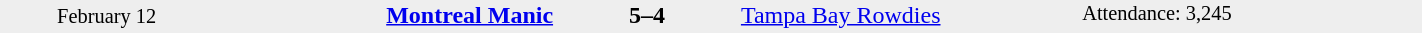<table style="width: 75%; background: #eeeeee;" cellspacing="0">
<tr>
<td style=font-size:85% align=center rowspan=3 width=15%>February 12</td>
<td width=24% align=right><strong><a href='#'>Montreal Manic</a></strong></td>
<td align=center width=13%><strong>5–4</strong></td>
<td width=24%><a href='#'>Tampa Bay Rowdies</a></td>
<td style=font-size:85% rowspan=3 valign=top>Attendance: 3,245</td>
</tr>
<tr style=font-size:85%>
<td align=right valign=top></td>
<td valign=top></td>
<td align=left valign=top></td>
</tr>
</table>
